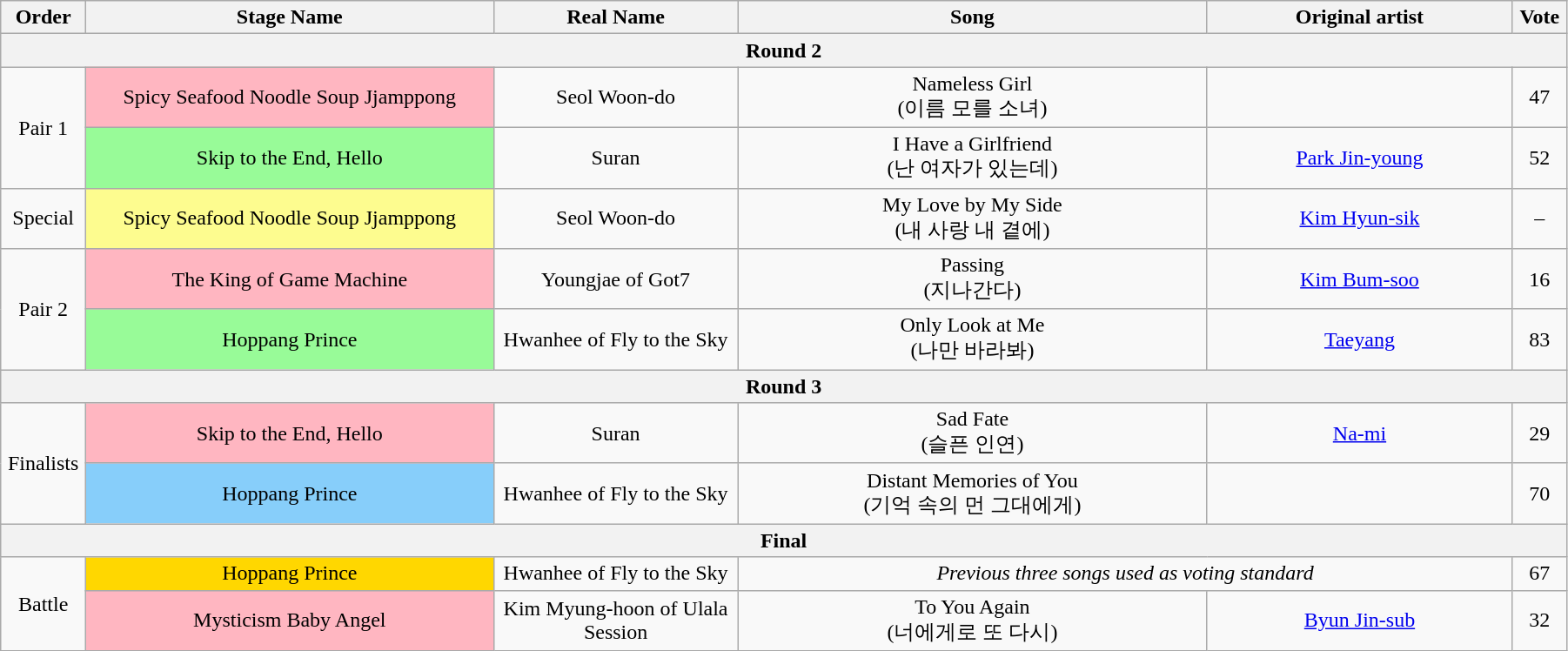<table class="wikitable" style="text-align:center; width:95%;">
<tr>
<th style="width:1%;">Order</th>
<th style="width:20%;">Stage Name</th>
<th style="width:12%;">Real Name</th>
<th style="width:23%;">Song</th>
<th style="width:15%;">Original artist</th>
<th style="width:1%;">Vote</th>
</tr>
<tr>
<th colspan=6>Round 2</th>
</tr>
<tr>
<td rowspan=2>Pair 1</td>
<td bgcolor="lightpink">Spicy Seafood Noodle Soup Jjamppong</td>
<td>Seol Woon-do</td>
<td>Nameless Girl<br>(이름 모를 소녀)</td>
<td></td>
<td>47</td>
</tr>
<tr>
<td bgcolor="palegreen">Skip to the End, Hello</td>
<td>Suran</td>
<td>I Have a Girlfriend<br>(난 여자가 있는데)</td>
<td><a href='#'>Park Jin-young</a></td>
<td>52</td>
</tr>
<tr>
<td>Special</td>
<td bgcolor="#FDFC8F">Spicy Seafood Noodle Soup Jjamppong</td>
<td>Seol Woon-do</td>
<td>My Love by My Side<br>(내 사랑 내 곁에)</td>
<td><a href='#'>Kim Hyun-sik</a></td>
<td>–</td>
</tr>
<tr>
<td rowspan=2>Pair 2</td>
<td bgcolor="lightpink">The King of Game Machine</td>
<td>Youngjae of Got7</td>
<td>Passing<br>(지나간다)</td>
<td><a href='#'>Kim Bum-soo</a></td>
<td>16</td>
</tr>
<tr>
<td bgcolor="palegreen">Hoppang Prince</td>
<td>Hwanhee of Fly to the Sky</td>
<td>Only Look at Me<br>(나만 바라봐)</td>
<td><a href='#'>Taeyang</a></td>
<td>83</td>
</tr>
<tr>
<th colspan=6>Round 3</th>
</tr>
<tr>
<td rowspan=2>Finalists</td>
<td bgcolor="lightpink">Skip to the End, Hello</td>
<td>Suran</td>
<td>Sad Fate<br>(슬픈 인연)</td>
<td><a href='#'>Na-mi</a></td>
<td>29</td>
</tr>
<tr>
<td bgcolor="lightskyblue">Hoppang Prince</td>
<td>Hwanhee of Fly to the Sky</td>
<td>Distant Memories of You<br>(기억 속의 먼 그대에게)</td>
<td></td>
<td>70</td>
</tr>
<tr>
<th colspan=6>Final</th>
</tr>
<tr>
<td rowspan=2>Battle</td>
<td bgcolor="gold">Hoppang Prince</td>
<td>Hwanhee of Fly to the Sky</td>
<td colspan=2><em>Previous three songs used as voting standard</em></td>
<td>67</td>
</tr>
<tr>
<td bgcolor="lightpink">Mysticism Baby Angel</td>
<td>Kim Myung-hoon of Ulala Session</td>
<td>To You Again<br>(너에게로 또 다시)</td>
<td><a href='#'>Byun Jin-sub</a></td>
<td>32</td>
</tr>
</table>
